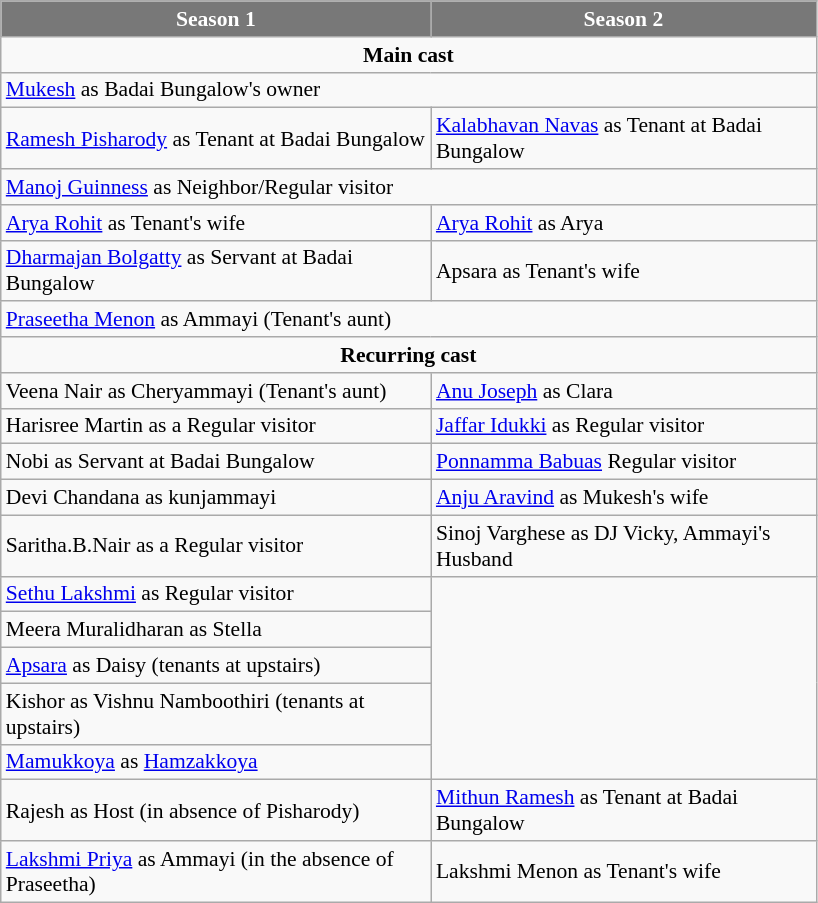<table class="wikitable sortable" style="font-size: 90%;">
<tr>
<th width="280" style="background-color:#787878;color:#FFFFFF;">Season 1</th>
<th width="250" style="background-color:#787878;color:#FFFFFF;">Season 2</th>
</tr>
<tr>
<td style="text-align:center;" colspan="2"><strong>Main cast</strong></td>
</tr>
<tr>
<td colspan="2"><a href='#'>Mukesh</a> as Badai Bungalow's owner</td>
</tr>
<tr>
<td><a href='#'>Ramesh Pisharody</a> as Tenant at Badai Bungalow</td>
<td><a href='#'>Kalabhavan Navas</a> as Tenant at Badai Bungalow</td>
</tr>
<tr>
<td colspan="2"><a href='#'>Manoj Guinness</a> as Neighbor/Regular visitor</td>
</tr>
<tr>
<td><a href='#'>Arya Rohit</a> as Tenant's wife</td>
<td><a href='#'>Arya Rohit</a> as Arya</td>
</tr>
<tr>
<td><a href='#'>Dharmajan Bolgatty</a> as Servant at Badai Bungalow</td>
<td>Apsara as Tenant's wife</td>
</tr>
<tr>
<td colspan="2"><a href='#'>Praseetha Menon</a> as Ammayi (Tenant's aunt)</td>
</tr>
<tr>
<td style="text-align:center;" colspan="2"><strong>Recurring cast</strong></td>
</tr>
<tr>
<td>Veena Nair as Cheryammayi (Tenant's aunt)</td>
<td><a href='#'>Anu Joseph</a> as Clara</td>
</tr>
<tr>
<td>Harisree Martin as a Regular visitor</td>
<td><a href='#'>Jaffar Idukki</a> as Regular visitor</td>
</tr>
<tr>
<td>Nobi as Servant at Badai Bungalow</td>
<td><a href='#'>Ponnamma Babuas</a> Regular visitor</td>
</tr>
<tr>
<td>Devi Chandana as kunjammayi</td>
<td><a href='#'>Anju Aravind</a> as Mukesh's wife</td>
</tr>
<tr>
<td>Saritha.B.Nair as a Regular visitor</td>
<td>Sinoj Varghese as DJ Vicky, Ammayi's Husband</td>
</tr>
<tr>
<td><a href='#'>Sethu Lakshmi</a> as Regular visitor</td>
</tr>
<tr>
<td>Meera Muralidharan as Stella</td>
</tr>
<tr>
<td><a href='#'>Apsara</a> as Daisy (tenants at upstairs)</td>
</tr>
<tr>
<td>Kishor as Vishnu Namboothiri (tenants at upstairs)</td>
</tr>
<tr>
<td><a href='#'>Mamukkoya</a> as <a href='#'>Hamzakkoya</a></td>
</tr>
<tr>
<td>Rajesh as Host (in absence of Pisharody)</td>
<td><a href='#'>Mithun Ramesh</a> as Tenant at Badai Bungalow</td>
</tr>
<tr>
<td><a href='#'>Lakshmi Priya</a> as Ammayi (in the absence of Praseetha)</td>
<td>Lakshmi Menon as Tenant's wife</td>
</tr>
</table>
